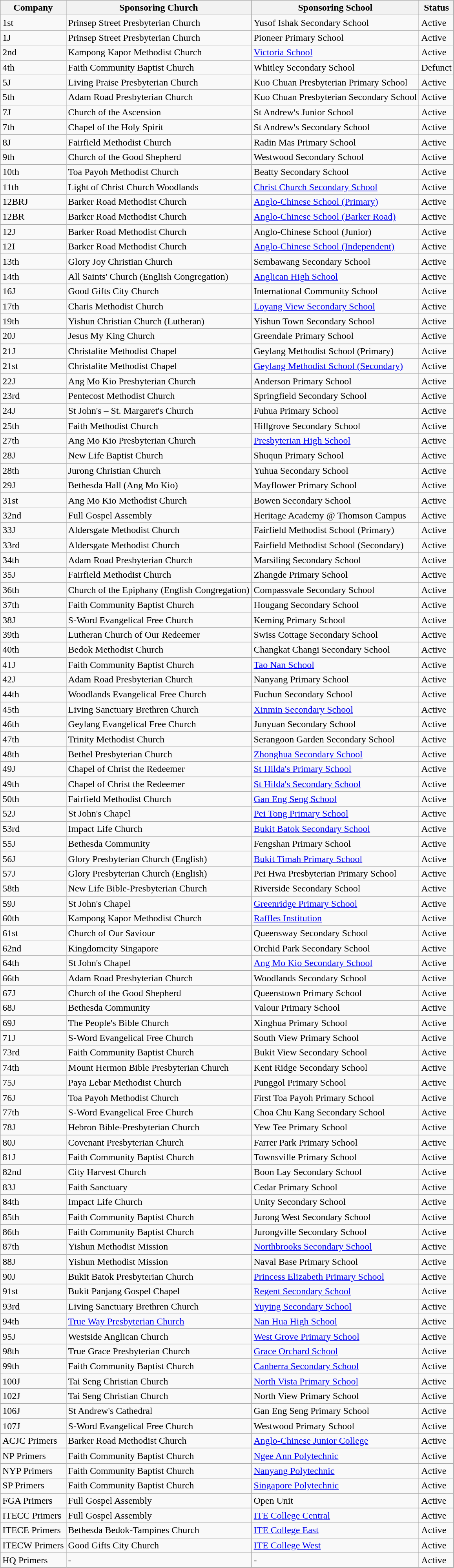<table class="wikitable sortable mw-collapsible mw-collapsed">
<tr>
<th>Company</th>
<th>Sponsoring Church</th>
<th>Sponsoring School</th>
<th>Status</th>
</tr>
<tr>
<td>1st</td>
<td>Prinsep Street Presbyterian Church</td>
<td>Yusof Ishak Secondary School</td>
<td>Active</td>
</tr>
<tr>
<td>1J</td>
<td>Prinsep Street Presbyterian Church</td>
<td>Pioneer Primary School</td>
<td>Active</td>
</tr>
<tr>
<td>2nd</td>
<td>Kampong Kapor Methodist Church</td>
<td><a href='#'>Victoria School</a></td>
<td>Active</td>
</tr>
<tr>
<td>4th</td>
<td>Faith Community Baptist Church</td>
<td>Whitley Secondary School</td>
<td>Defunct</td>
</tr>
<tr>
<td>5J</td>
<td>Living Praise Presbyterian Church</td>
<td>Kuo Chuan Presbyterian Primary School</td>
<td>Active</td>
</tr>
<tr>
<td>5th</td>
<td>Adam Road Presbyterian Church</td>
<td>Kuo Chuan Presbyterian Secondary School</td>
<td>Active</td>
</tr>
<tr>
<td>7J</td>
<td>Church of the Ascension</td>
<td>St Andrew's Junior School</td>
<td>Active</td>
</tr>
<tr>
<td>7th</td>
<td>Chapel of the Holy Spirit</td>
<td>St Andrew's Secondary School</td>
<td>Active</td>
</tr>
<tr>
<td>8J</td>
<td>Fairfield Methodist Church</td>
<td>Radin Mas Primary School</td>
<td>Active</td>
</tr>
<tr>
<td>9th</td>
<td>Church of the Good Shepherd</td>
<td>Westwood Secondary School</td>
<td>Active</td>
</tr>
<tr>
<td>10th</td>
<td>Toa Payoh Methodist Church</td>
<td>Beatty Secondary School</td>
<td>Active</td>
</tr>
<tr>
<td>11th</td>
<td>Light of Christ Church Woodlands</td>
<td><a href='#'>Christ Church Secondary School</a></td>
<td>Active</td>
</tr>
<tr>
<td>12BRJ</td>
<td>Barker Road Methodist Church</td>
<td><a href='#'>Anglo-Chinese School (Primary)</a></td>
<td>Active</td>
</tr>
<tr>
<td>12BR</td>
<td>Barker Road Methodist Church</td>
<td><a href='#'>Anglo-Chinese School (Barker Road)</a></td>
<td>Active</td>
</tr>
<tr>
<td>12J</td>
<td>Barker Road Methodist Church</td>
<td>Anglo-Chinese School (Junior)</td>
<td>Active</td>
</tr>
<tr>
<td>12I</td>
<td>Barker Road Methodist Church</td>
<td><a href='#'>Anglo-Chinese School (Independent)</a></td>
<td>Active</td>
</tr>
<tr>
<td>13th</td>
<td>Glory Joy Christian Church</td>
<td>Sembawang Secondary School</td>
<td>Active</td>
</tr>
<tr>
<td>14th</td>
<td>All Saints' Church (English Congregation)</td>
<td><a href='#'>Anglican High School</a></td>
<td>Active</td>
</tr>
<tr>
<td>16J</td>
<td>Good Gifts City Church</td>
<td>International Community School</td>
<td>Active</td>
</tr>
<tr>
<td>17th</td>
<td>Charis Methodist Church</td>
<td><a href='#'>Loyang View Secondary School</a></td>
<td>Active</td>
</tr>
<tr>
<td>19th</td>
<td>Yishun Christian Church (Lutheran)</td>
<td>Yishun Town Secondary School</td>
<td>Active</td>
</tr>
<tr>
<td>20J</td>
<td>Jesus My King Church</td>
<td>Greendale Primary School</td>
<td>Active</td>
</tr>
<tr>
<td>21J</td>
<td>Christalite Methodist Chapel</td>
<td>Geylang Methodist School (Primary)</td>
<td>Active</td>
</tr>
<tr>
<td>21st</td>
<td>Christalite Methodist Chapel</td>
<td><a href='#'>Geylang Methodist School (Secondary)</a></td>
<td>Active</td>
</tr>
<tr>
<td>22J</td>
<td>Ang Mo Kio Presbyterian Church</td>
<td>Anderson Primary School</td>
<td>Active</td>
</tr>
<tr>
<td>23rd</td>
<td>Pentecost Methodist Church</td>
<td>Springfield Secondary School</td>
<td>Active</td>
</tr>
<tr>
<td>24J</td>
<td>St John's – St. Margaret's Church</td>
<td>Fuhua Primary School</td>
<td>Active</td>
</tr>
<tr>
<td>25th</td>
<td>Faith Methodist Church</td>
<td>Hillgrove Secondary School</td>
<td>Active</td>
</tr>
<tr>
<td>27th</td>
<td>Ang Mo Kio Presbyterian Church</td>
<td><a href='#'>Presbyterian High School</a></td>
<td>Active</td>
</tr>
<tr>
<td>28J</td>
<td>New Life Baptist Church</td>
<td>Shuqun Primary School</td>
<td>Active</td>
</tr>
<tr>
<td>28th</td>
<td>Jurong Christian Church</td>
<td>Yuhua Secondary School</td>
<td>Active</td>
</tr>
<tr>
<td>29J</td>
<td>Bethesda Hall (Ang Mo Kio)</td>
<td>Mayflower Primary School</td>
<td>Active</td>
</tr>
<tr>
<td>31st</td>
<td>Ang Mo Kio Methodist Church</td>
<td>Bowen Secondary School</td>
<td>Active</td>
</tr>
<tr>
<td>32nd</td>
<td>Full Gospel Assembly</td>
<td>Heritage Academy @ Thomson Campus</td>
<td>Active</td>
</tr>
<tr>
</tr>
<tr>
<td>33J</td>
<td>Aldersgate Methodist Church</td>
<td>Fairfield Methodist School (Primary)</td>
<td>Active</td>
</tr>
<tr>
<td>33rd</td>
<td>Aldersgate Methodist Church</td>
<td>Fairfield Methodist School (Secondary)</td>
<td>Active</td>
</tr>
<tr>
<td>34th</td>
<td>Adam Road Presbyterian Church</td>
<td>Marsiling Secondary School</td>
<td>Active</td>
</tr>
<tr>
<td>35J</td>
<td>Fairfield Methodist Church</td>
<td>Zhangde Primary School</td>
<td>Active</td>
</tr>
<tr>
<td>36th</td>
<td>Church of the Epiphany (English Congregation)</td>
<td>Compassvale Secondary School</td>
<td>Active</td>
</tr>
<tr>
<td>37th</td>
<td>Faith Community Baptist Church</td>
<td>Hougang Secondary School</td>
<td>Active</td>
</tr>
<tr>
<td>38J</td>
<td>S-Word Evangelical Free Church</td>
<td>Keming Primary School</td>
<td>Active</td>
</tr>
<tr>
<td>39th</td>
<td>Lutheran Church of Our Redeemer</td>
<td>Swiss Cottage Secondary School</td>
<td>Active</td>
</tr>
<tr>
<td>40th</td>
<td>Bedok Methodist Church</td>
<td>Changkat Changi Secondary School</td>
<td>Active</td>
</tr>
<tr>
<td>41J</td>
<td>Faith Community Baptist Church</td>
<td><a href='#'>Tao Nan School</a></td>
<td>Active</td>
</tr>
<tr>
<td>42J</td>
<td>Adam Road Presbyterian Church</td>
<td>Nanyang Primary School</td>
<td>Active</td>
</tr>
<tr>
<td>44th</td>
<td>Woodlands Evangelical Free Church</td>
<td>Fuchun Secondary School</td>
<td>Active</td>
</tr>
<tr>
<td>45th</td>
<td>Living Sanctuary Brethren Church</td>
<td><a href='#'>Xinmin Secondary School</a></td>
<td>Active</td>
</tr>
<tr>
<td>46th</td>
<td>Geylang Evangelical Free Church</td>
<td>Junyuan Secondary School</td>
<td>Active</td>
</tr>
<tr>
<td>47th</td>
<td>Trinity Methodist Church</td>
<td>Serangoon Garden Secondary School</td>
<td>Active</td>
</tr>
<tr>
<td>48th</td>
<td>Bethel Presbyterian Church</td>
<td><a href='#'>Zhonghua Secondary School</a></td>
<td>Active</td>
</tr>
<tr>
<td>49J</td>
<td>Chapel of Christ the Redeemer</td>
<td><a href='#'>St Hilda's Primary School</a></td>
<td>Active</td>
</tr>
<tr>
<td>49th</td>
<td>Chapel of Christ the Redeemer</td>
<td><a href='#'>St Hilda's Secondary School</a></td>
<td>Active</td>
</tr>
<tr>
<td>50th</td>
<td>Fairfield Methodist Church</td>
<td><a href='#'>Gan Eng Seng School</a></td>
<td>Active</td>
</tr>
<tr>
<td>52J</td>
<td>St John's Chapel</td>
<td><a href='#'>Pei Tong Primary School</a></td>
<td>Active</td>
</tr>
<tr>
<td>53rd</td>
<td>Impact Life Church</td>
<td><a href='#'>Bukit Batok Secondary School</a></td>
<td>Active</td>
</tr>
<tr>
<td>55J</td>
<td>Bethesda Community</td>
<td>Fengshan Primary School</td>
<td>Active</td>
</tr>
<tr>
<td>56J</td>
<td>Glory Presbyterian Church (English)</td>
<td><a href='#'>Bukit Timah Primary School</a></td>
<td>Active</td>
</tr>
<tr>
<td>57J</td>
<td>Glory Presbyterian Church (English)</td>
<td>Pei Hwa Presbyterian Primary School</td>
<td>Active</td>
</tr>
<tr>
<td>58th</td>
<td>New Life Bible-Presbyterian Church</td>
<td>Riverside Secondary School</td>
<td>Active</td>
</tr>
<tr>
<td>59J</td>
<td>St John's Chapel</td>
<td><a href='#'>Greenridge Primary School</a></td>
<td>Active</td>
</tr>
<tr>
<td>60th</td>
<td>Kampong Kapor Methodist Church</td>
<td><a href='#'>Raffles Institution</a></td>
<td>Active</td>
</tr>
<tr>
<td>61st</td>
<td>Church of Our Saviour</td>
<td>Queensway Secondary School</td>
<td>Active</td>
</tr>
<tr>
<td>62nd</td>
<td>Kingdomcity Singapore</td>
<td>Orchid Park Secondary School</td>
<td>Active</td>
</tr>
<tr>
<td>64th</td>
<td>St John's Chapel</td>
<td><a href='#'>Ang Mo Kio Secondary School</a></td>
<td>Active</td>
</tr>
<tr>
<td>66th</td>
<td>Adam Road Presbyterian Church</td>
<td>Woodlands Secondary School</td>
<td>Active</td>
</tr>
<tr>
<td>67J</td>
<td>Church of the Good Shepherd</td>
<td>Queenstown Primary School</td>
<td>Active</td>
</tr>
<tr>
<td>68J</td>
<td>Bethesda Community</td>
<td>Valour Primary School</td>
<td>Active</td>
</tr>
<tr>
<td>69J</td>
<td>The People's Bible Church</td>
<td>Xinghua Primary School</td>
<td>Active</td>
</tr>
<tr>
<td>71J</td>
<td>S-Word Evangelical Free Church</td>
<td>South View Primary School</td>
<td>Active</td>
</tr>
<tr>
<td>73rd</td>
<td>Faith Community Baptist Church</td>
<td>Bukit View Secondary School</td>
<td>Active</td>
</tr>
<tr>
<td>74th</td>
<td>Mount Hermon Bible Presbyterian Church</td>
<td>Kent Ridge Secondary School</td>
<td>Active</td>
</tr>
<tr>
<td>75J</td>
<td>Paya Lebar Methodist Church</td>
<td>Punggol Primary School</td>
<td>Active</td>
</tr>
<tr>
<td>76J</td>
<td>Toa Payoh Methodist Church</td>
<td>First Toa Payoh Primary School</td>
<td>Active</td>
</tr>
<tr>
<td>77th</td>
<td>S-Word Evangelical Free Church</td>
<td>Choa Chu Kang Secondary School</td>
<td>Active</td>
</tr>
<tr>
<td>78J</td>
<td>Hebron Bible-Presbyterian Church</td>
<td>Yew Tee Primary School</td>
<td>Active</td>
</tr>
<tr>
<td>80J</td>
<td>Covenant Presbyterian Church</td>
<td>Farrer Park Primary School</td>
<td>Active</td>
</tr>
<tr>
<td>81J</td>
<td>Faith Community Baptist Church</td>
<td>Townsville Primary School</td>
<td>Active</td>
</tr>
<tr>
<td>82nd</td>
<td>City Harvest Church</td>
<td>Boon Lay Secondary School</td>
<td>Active</td>
</tr>
<tr>
<td>83J</td>
<td>Faith Sanctuary</td>
<td>Cedar Primary School</td>
<td>Active</td>
</tr>
<tr>
<td>84th</td>
<td>Impact Life Church</td>
<td>Unity Secondary School</td>
<td>Active</td>
</tr>
<tr>
<td>85th</td>
<td>Faith Community Baptist Church</td>
<td>Jurong West Secondary School</td>
<td>Active</td>
</tr>
<tr>
<td>86th</td>
<td>Faith Community Baptist Church</td>
<td>Jurongville Secondary School</td>
<td>Active</td>
</tr>
<tr>
<td>87th</td>
<td>Yishun Methodist Mission</td>
<td><a href='#'>Northbrooks Secondary School</a></td>
<td>Active</td>
</tr>
<tr>
<td>88J</td>
<td>Yishun Methodist Mission</td>
<td>Naval Base Primary School</td>
<td>Active</td>
</tr>
<tr>
<td>90J</td>
<td>Bukit Batok Presbyterian Church</td>
<td><a href='#'>Princess Elizabeth Primary School</a></td>
<td>Active</td>
</tr>
<tr>
<td>91st</td>
<td>Bukit Panjang Gospel Chapel</td>
<td><a href='#'>Regent Secondary School</a></td>
<td>Active</td>
</tr>
<tr>
<td>93rd</td>
<td>Living Sanctuary Brethren Church</td>
<td><a href='#'>Yuying Secondary School</a></td>
<td>Active</td>
</tr>
<tr>
<td>94th</td>
<td><a href='#'>True Way Presbyterian Church</a></td>
<td><a href='#'>Nan Hua High School</a></td>
<td>Active</td>
</tr>
<tr>
<td>95J</td>
<td>Westside Anglican Church</td>
<td><a href='#'>West Grove Primary School</a></td>
<td>Active</td>
</tr>
<tr>
<td>98th</td>
<td>True Grace Presbyterian Church</td>
<td><a href='#'>Grace Orchard School</a></td>
<td>Active</td>
</tr>
<tr>
<td>99th</td>
<td>Faith Community Baptist Church</td>
<td><a href='#'>Canberra Secondary School</a></td>
<td>Active</td>
</tr>
<tr>
<td>100J</td>
<td>Tai Seng Christian Church</td>
<td><a href='#'>North Vista Primary School</a></td>
<td>Active</td>
</tr>
<tr>
<td>102J</td>
<td>Tai Seng Christian Church</td>
<td>North View Primary School</td>
<td>Active</td>
</tr>
<tr>
<td>106J</td>
<td>St Andrew's Cathedral</td>
<td>Gan Eng Seng Primary School</td>
<td>Active</td>
</tr>
<tr>
<td>107J</td>
<td>S-Word Evangelical Free Church</td>
<td>Westwood Primary School</td>
<td>Active</td>
</tr>
<tr>
<td>ACJC Primers</td>
<td>Barker Road Methodist Church</td>
<td><a href='#'>Anglo-Chinese Junior College</a></td>
<td>Active</td>
</tr>
<tr>
<td>NP Primers</td>
<td>Faith Community Baptist Church</td>
<td><a href='#'>Ngee Ann Polytechnic</a></td>
<td>Active</td>
</tr>
<tr>
<td>NYP Primers</td>
<td>Faith Community Baptist Church</td>
<td><a href='#'>Nanyang Polytechnic</a></td>
<td>Active</td>
</tr>
<tr>
<td>SP Primers</td>
<td>Faith Community Baptist Church</td>
<td><a href='#'>Singapore Polytechnic</a></td>
<td>Active</td>
</tr>
<tr>
<td>FGA Primers</td>
<td>Full Gospel Assembly</td>
<td>Open Unit</td>
<td>Active</td>
</tr>
<tr>
<td>ITECC Primers</td>
<td>Full Gospel Assembly</td>
<td><a href='#'>ITE College Central</a></td>
<td>Active</td>
</tr>
<tr>
<td>ITECE Primers</td>
<td>Bethesda Bedok-Tampines Church</td>
<td><a href='#'>ITE College East</a></td>
<td>Active</td>
</tr>
<tr>
<td>ITECW Primers</td>
<td>Good Gifts City Church</td>
<td><a href='#'>ITE College West</a></td>
<td>Active</td>
</tr>
<tr>
<td>HQ Primers</td>
<td>-</td>
<td>-</td>
<td>Active</td>
</tr>
</table>
